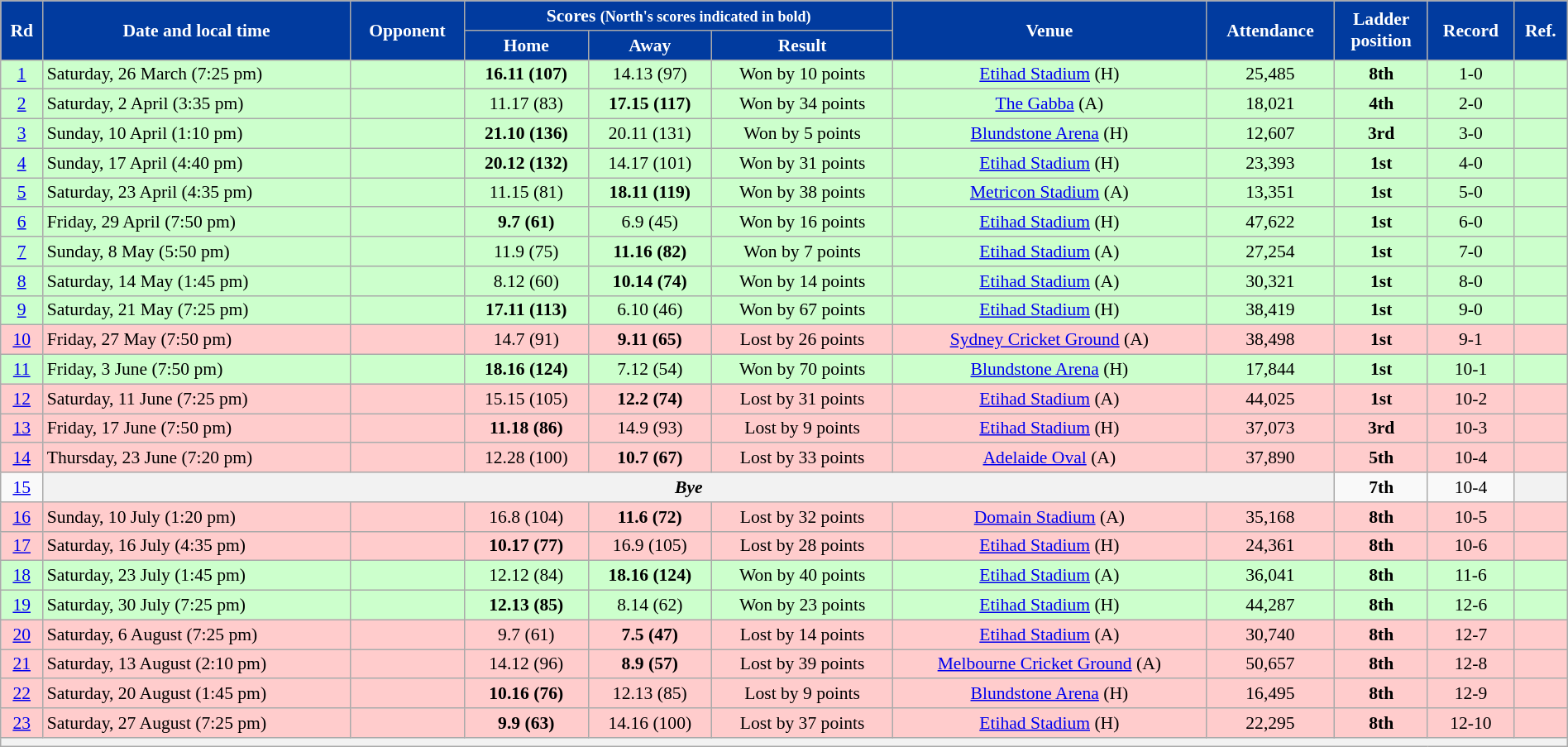<table class="wikitable" style="font-size:90%; text-align:center; width: 100%; margin-left: auto; margin-right: auto;">
<tr style="text-align:center; background:#013B9F; color:white; font-weight:bold">
<td rowspan=2><strong>Rd</strong></td>
<td rowspan=2><strong>Date and local time</strong></td>
<td rowspan=2><strong>Opponent</strong></td>
<td colspan=3><strong>Scores</strong> <small>(North's scores indicated in <strong>bold</strong>)</small></td>
<td rowspan=2><strong>Venue</strong></td>
<td rowspan=2><strong>Attendance</strong></td>
<td rowspan=2><strong>Ladder<br>position</strong></td>
<td rowspan=2><strong>Record</strong></td>
<td rowspan=2><strong>Ref.</strong></td>
</tr>
<tr>
<th style="background:#013B9F; color:white;">Home</th>
<th style="background:#013B9F; color:white;">Away</th>
<th style="background:#013B9F; color:white;">Result</th>
</tr>
<tr style="background:#cfc;">
<td><a href='#'>1</a></td>
<td align=left>Saturday, 26 March (7:25 pm)</td>
<td align=left></td>
<td><strong>16.11 (107)</strong></td>
<td>14.13 (97)</td>
<td>Won by 10 points</td>
<td><a href='#'>Etihad Stadium</a> (H)</td>
<td>25,485</td>
<td><strong>8th</strong></td>
<td>1-0</td>
<td></td>
</tr>
<tr style="background:#cfc;">
<td><a href='#'>2</a></td>
<td align=left>Saturday, 2 April (3:35 pm)</td>
<td align=left></td>
<td>11.17 (83)</td>
<td><strong>17.15 (117)</strong></td>
<td>Won by 34 points</td>
<td><a href='#'>The Gabba</a> (A)</td>
<td>18,021</td>
<td><strong>4th</strong></td>
<td>2-0</td>
<td></td>
</tr>
<tr style="background:#cfc;">
<td><a href='#'>3</a></td>
<td align=left>Sunday, 10 April (1:10 pm)</td>
<td align=left></td>
<td><strong>21.10 (136)</strong></td>
<td>20.11 (131)</td>
<td>Won by 5 points</td>
<td><a href='#'>Blundstone Arena</a> (H)</td>
<td>12,607</td>
<td><strong>3rd</strong></td>
<td>3-0</td>
<td></td>
</tr>
<tr style="background:#cfc;">
<td><a href='#'>4</a></td>
<td align=left>Sunday, 17 April (4:40 pm)</td>
<td align=left></td>
<td><strong>20.12 (132)</strong></td>
<td>14.17 (101)</td>
<td>Won by 31 points</td>
<td><a href='#'>Etihad Stadium</a> (H)</td>
<td>23,393</td>
<td><strong>1st</strong></td>
<td>4-0</td>
<td></td>
</tr>
<tr style="background:#cfc;">
<td><a href='#'>5</a></td>
<td align=left>Saturday, 23 April (4:35 pm)</td>
<td align=left></td>
<td>11.15 (81)</td>
<td><strong>18.11 (119)</strong></td>
<td>Won by 38 points</td>
<td><a href='#'>Metricon Stadium</a> (A)</td>
<td>13,351</td>
<td><strong>1st</strong></td>
<td>5-0</td>
<td></td>
</tr>
<tr style="background:#cfc;">
<td><a href='#'>6</a></td>
<td align=left>Friday, 29 April (7:50 pm)</td>
<td align=left></td>
<td><strong>9.7 (61)</strong></td>
<td>6.9 (45)</td>
<td>Won by 16 points</td>
<td><a href='#'>Etihad Stadium</a> (H)</td>
<td>47,622</td>
<td><strong>1st</strong></td>
<td>6-0</td>
<td></td>
</tr>
<tr style="background:#cfc;">
<td><a href='#'>7</a></td>
<td align=left>Sunday, 8 May (5:50 pm)</td>
<td align=left></td>
<td>11.9 (75)</td>
<td><strong>11.16 (82)</strong></td>
<td>Won by 7 points</td>
<td><a href='#'>Etihad Stadium</a> (A)</td>
<td>27,254</td>
<td><strong>1st</strong></td>
<td>7-0</td>
<td></td>
</tr>
<tr style="background:#cfc;">
<td><a href='#'>8</a></td>
<td align=left>Saturday, 14 May (1:45 pm)</td>
<td align=left></td>
<td>8.12 (60)</td>
<td><strong>10.14 (74)</strong></td>
<td>Won by 14 points</td>
<td><a href='#'>Etihad Stadium</a> (A)</td>
<td>30,321</td>
<td><strong>1st</strong></td>
<td>8-0</td>
<td></td>
</tr>
<tr style="background:#cfc;">
<td><a href='#'>9</a></td>
<td align=left>Saturday, 21 May (7:25 pm)</td>
<td align=left></td>
<td><strong>17.11 (113)</strong></td>
<td>6.10 (46)</td>
<td>Won by 67 points</td>
<td><a href='#'>Etihad Stadium</a> (H)</td>
<td>38,419</td>
<td><strong>1st</strong></td>
<td>9-0</td>
<td></td>
</tr>
<tr style="background:#fcc;">
<td><a href='#'>10</a></td>
<td align=left>Friday, 27 May (7:50 pm)</td>
<td align=left></td>
<td>14.7 (91)</td>
<td><strong>9.11 (65)</strong></td>
<td>Lost by 26 points</td>
<td><a href='#'>Sydney Cricket Ground</a> (A)</td>
<td>38,498</td>
<td><strong>1st</strong></td>
<td>9-1</td>
<td></td>
</tr>
<tr style="background:#cfc;">
<td><a href='#'>11</a></td>
<td align=left>Friday, 3 June (7:50 pm)</td>
<td align=left></td>
<td><strong>18.16 (124)</strong></td>
<td>7.12 (54)</td>
<td>Won by 70 points</td>
<td><a href='#'>Blundstone Arena</a> (H)</td>
<td>17,844</td>
<td><strong>1st</strong></td>
<td>10-1</td>
<td></td>
</tr>
<tr style="background:#fcc;">
<td><a href='#'>12</a></td>
<td align=left>Saturday, 11 June (7:25 pm)</td>
<td align=left></td>
<td>15.15 (105)</td>
<td><strong>12.2 (74)</strong></td>
<td>Lost by 31 points</td>
<td><a href='#'>Etihad Stadium</a> (A)</td>
<td>44,025</td>
<td><strong>1st</strong></td>
<td>10-2</td>
<td></td>
</tr>
<tr style="background:#fcc;">
<td><a href='#'>13</a></td>
<td align=left>Friday, 17 June (7:50 pm)</td>
<td align=left></td>
<td><strong>11.18 (86)</strong></td>
<td>14.9 (93)</td>
<td>Lost by 9 points</td>
<td><a href='#'>Etihad Stadium</a> (H)</td>
<td>37,073</td>
<td><strong>3rd</strong></td>
<td>10-3</td>
<td></td>
</tr>
<tr style="background:#fcc;">
<td><a href='#'>14</a></td>
<td align=left>Thursday, 23 June (7:20 pm)</td>
<td align=left></td>
<td>12.28 (100)</td>
<td><strong>10.7 (67)</strong></td>
<td>Lost by 33 points</td>
<td><a href='#'>Adelaide Oval</a> (A)</td>
<td>37,890</td>
<td><strong>5th</strong></td>
<td>10-4</td>
<td></td>
</tr>
<tr>
<td><a href='#'>15</a></td>
<th colspan=7><span><em>Bye</em></span></th>
<td><strong>7th</strong></td>
<td>10-4</td>
<th colspan=1></th>
</tr>
<tr style="background:#fcc;">
<td><a href='#'>16</a></td>
<td align=left>Sunday, 10 July (1:20 pm)</td>
<td align=left></td>
<td>16.8 (104)</td>
<td><strong>11.6 (72)</strong></td>
<td>Lost by 32 points</td>
<td><a href='#'>Domain Stadium</a> (A)</td>
<td>35,168</td>
<td><strong>8th</strong></td>
<td>10-5</td>
<td></td>
</tr>
<tr style="background:#fcc;">
<td><a href='#'>17</a></td>
<td align=left>Saturday, 16 July (4:35 pm)</td>
<td align=left></td>
<td><strong>10.17 (77)</strong></td>
<td>16.9 (105)</td>
<td>Lost by 28 points</td>
<td><a href='#'>Etihad Stadium</a> (H)</td>
<td>24,361</td>
<td><strong>8th</strong></td>
<td>10-6</td>
<td></td>
</tr>
<tr style="background:#cfc;">
<td><a href='#'>18</a></td>
<td align=left>Saturday, 23 July (1:45 pm)</td>
<td align=left></td>
<td>12.12 (84)</td>
<td><strong>18.16 (124)</strong></td>
<td>Won by 40 points</td>
<td><a href='#'>Etihad Stadium</a> (A)</td>
<td>36,041</td>
<td><strong>8th</strong></td>
<td>11-6</td>
<td></td>
</tr>
<tr style="background:#cfc;">
<td><a href='#'>19</a></td>
<td align=left>Saturday, 30 July (7:25 pm)</td>
<td align=left></td>
<td><strong>12.13 (85)</strong></td>
<td>8.14 (62)</td>
<td>Won by 23 points</td>
<td><a href='#'>Etihad Stadium</a> (H)</td>
<td>44,287</td>
<td><strong>8th</strong></td>
<td>12-6</td>
<td></td>
</tr>
<tr style="background:#fcc;">
<td><a href='#'>20</a></td>
<td align=left>Saturday, 6 August (7:25 pm)</td>
<td align=left></td>
<td>9.7 (61)</td>
<td><strong>7.5 (47)</strong></td>
<td>Lost by 14 points</td>
<td><a href='#'>Etihad Stadium</a> (A)</td>
<td>30,740</td>
<td><strong>8th</strong></td>
<td>12-7</td>
<td></td>
</tr>
<tr style="background:#fcc;">
<td><a href='#'>21</a></td>
<td align=left>Saturday, 13 August (2:10 pm)</td>
<td align=left></td>
<td>14.12 (96)</td>
<td><strong>8.9 (57)</strong></td>
<td>Lost by 39 points</td>
<td><a href='#'>Melbourne Cricket Ground</a> (A)</td>
<td>50,657</td>
<td><strong>8th</strong></td>
<td>12-8</td>
<td></td>
</tr>
<tr style="background:#fcc;">
<td><a href='#'>22</a></td>
<td align=left>Saturday, 20 August (1:45 pm)</td>
<td align=left></td>
<td><strong>10.16 (76)</strong></td>
<td>12.13 (85)</td>
<td>Lost by 9 points</td>
<td><a href='#'>Blundstone Arena</a> (H)</td>
<td>16,495</td>
<td><strong>8th</strong></td>
<td>12-9</td>
<td></td>
</tr>
<tr style="background:#fcc;">
<td><a href='#'>23</a></td>
<td align=left>Saturday, 27 August (7:25 pm)</td>
<td align=left></td>
<td><strong>9.9 (63)</strong></td>
<td>14.16 (100)</td>
<td>Lost by 37 points</td>
<td><a href='#'>Etihad Stadium</a> (H)</td>
<td>22,295</td>
<td><strong>8th</strong></td>
<td>12-10</td>
<td></td>
</tr>
<tr>
<th colspan=11></th>
</tr>
</table>
